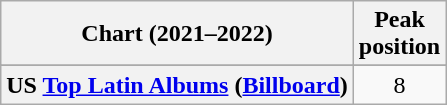<table class="wikitable sortable plainrowheaders" style="text-align:center">
<tr>
<th scope="col">Chart (2021–2022)</th>
<th scope="col">Peak<br>position</th>
</tr>
<tr>
</tr>
<tr>
</tr>
<tr>
<th scope="row">US <a href='#'>Top Latin Albums</a> (<a href='#'>Billboard</a>)</th>
<td>8</td>
</tr>
</table>
